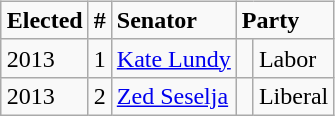<table style="width:100%;">
<tr>
<td><br>















<br><br>
</td>
<td align=right><br><table class="wikitable">
<tr>
<td><strong>Elected</strong></td>
<td><strong>#</strong></td>
<td><strong>Senator</strong></td>
<td colspan="2"><strong>Party</strong></td>
</tr>
<tr>
<td>2013</td>
<td>1</td>
<td><a href='#'>Kate Lundy</a></td>
<td> </td>
<td>Labor</td>
</tr>
<tr>
<td>2013</td>
<td>2</td>
<td><a href='#'>Zed Seselja</a></td>
<td> </td>
<td>Liberal</td>
</tr>
</table>
</td>
</tr>
</table>
